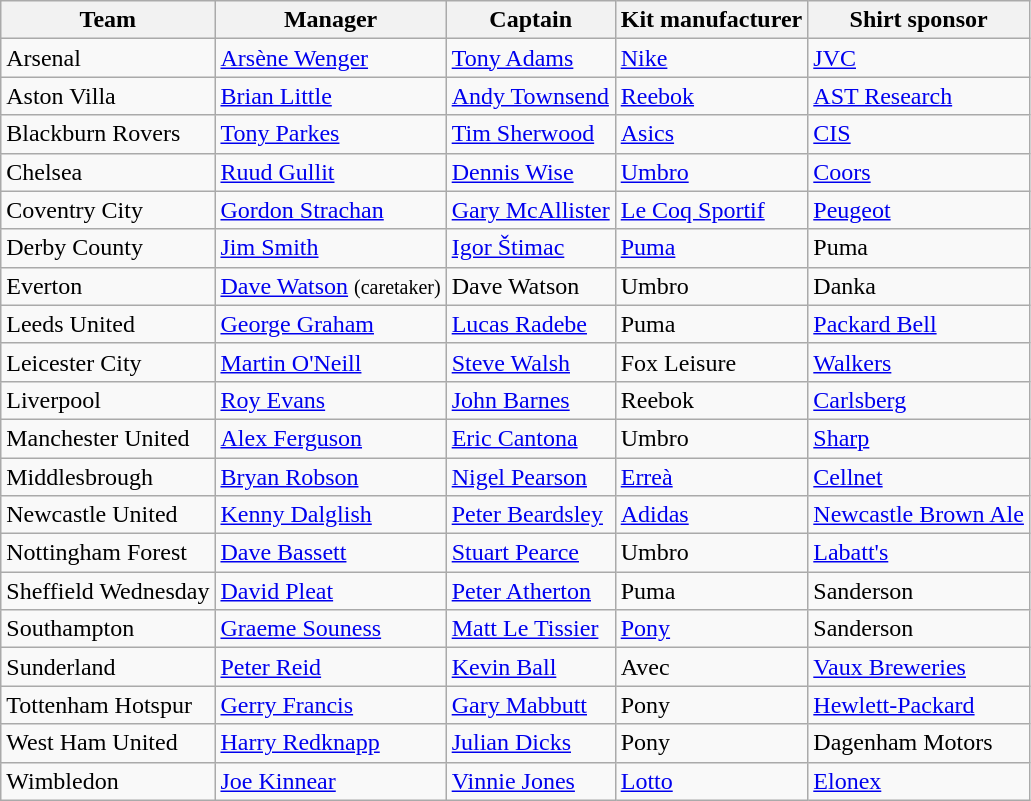<table class="wikitable sortable" style="text-align: left;">
<tr>
<th>Team</th>
<th>Manager</th>
<th>Captain</th>
<th>Kit manufacturer</th>
<th>Shirt sponsor</th>
</tr>
<tr>
<td>Arsenal</td>
<td> <a href='#'>Arsène Wenger</a></td>
<td> <a href='#'>Tony Adams</a></td>
<td><a href='#'>Nike</a></td>
<td><a href='#'>JVC</a></td>
</tr>
<tr>
<td>Aston Villa</td>
<td> <a href='#'>Brian Little</a></td>
<td> <a href='#'>Andy Townsend</a></td>
<td><a href='#'>Reebok</a></td>
<td><a href='#'>AST Research</a></td>
</tr>
<tr>
<td>Blackburn Rovers</td>
<td> <a href='#'>Tony Parkes</a></td>
<td> <a href='#'>Tim Sherwood</a></td>
<td><a href='#'>Asics</a></td>
<td><a href='#'>CIS</a></td>
</tr>
<tr>
<td>Chelsea</td>
<td> <a href='#'>Ruud Gullit</a></td>
<td> <a href='#'>Dennis Wise</a></td>
<td><a href='#'>Umbro</a></td>
<td><a href='#'>Coors</a></td>
</tr>
<tr>
<td>Coventry City</td>
<td> <a href='#'>Gordon Strachan</a></td>
<td> <a href='#'>Gary McAllister</a></td>
<td><a href='#'>Le Coq Sportif</a></td>
<td><a href='#'>Peugeot</a></td>
</tr>
<tr>
<td>Derby County</td>
<td> <a href='#'>Jim Smith</a></td>
<td> <a href='#'>Igor Štimac</a></td>
<td><a href='#'>Puma</a></td>
<td>Puma</td>
</tr>
<tr>
<td>Everton</td>
<td> <a href='#'>Dave Watson</a> <small>(caretaker)</small></td>
<td> Dave Watson</td>
<td>Umbro</td>
<td>Danka</td>
</tr>
<tr>
<td>Leeds United</td>
<td> <a href='#'>George Graham</a></td>
<td> <a href='#'>Lucas Radebe</a></td>
<td>Puma</td>
<td><a href='#'>Packard Bell</a></td>
</tr>
<tr>
<td>Leicester City</td>
<td> <a href='#'>Martin O'Neill</a></td>
<td> <a href='#'>Steve Walsh</a></td>
<td>Fox Leisure</td>
<td><a href='#'>Walkers</a></td>
</tr>
<tr>
<td>Liverpool</td>
<td> <a href='#'>Roy Evans</a></td>
<td> <a href='#'>John Barnes</a></td>
<td>Reebok</td>
<td><a href='#'>Carlsberg</a></td>
</tr>
<tr>
<td>Manchester United</td>
<td> <a href='#'>Alex Ferguson</a></td>
<td> <a href='#'>Eric Cantona</a></td>
<td>Umbro</td>
<td><a href='#'>Sharp</a></td>
</tr>
<tr>
<td>Middlesbrough</td>
<td> <a href='#'>Bryan Robson</a></td>
<td> <a href='#'>Nigel Pearson</a></td>
<td><a href='#'>Erreà</a></td>
<td><a href='#'>Cellnet</a></td>
</tr>
<tr>
<td>Newcastle United</td>
<td> <a href='#'>Kenny Dalglish</a></td>
<td> <a href='#'>Peter Beardsley</a></td>
<td><a href='#'>Adidas</a></td>
<td><a href='#'>Newcastle Brown Ale</a></td>
</tr>
<tr>
<td>Nottingham Forest</td>
<td> <a href='#'>Dave Bassett</a></td>
<td> <a href='#'>Stuart Pearce</a></td>
<td>Umbro</td>
<td><a href='#'>Labatt's</a></td>
</tr>
<tr>
<td>Sheffield Wednesday</td>
<td> <a href='#'>David Pleat</a></td>
<td> <a href='#'>Peter Atherton</a></td>
<td>Puma</td>
<td>Sanderson</td>
</tr>
<tr>
<td>Southampton</td>
<td> <a href='#'>Graeme Souness</a></td>
<td> <a href='#'>Matt Le Tissier</a></td>
<td><a href='#'>Pony</a></td>
<td>Sanderson</td>
</tr>
<tr>
<td>Sunderland</td>
<td> <a href='#'>Peter Reid</a></td>
<td> <a href='#'>Kevin Ball</a></td>
<td>Avec</td>
<td><a href='#'>Vaux Breweries</a></td>
</tr>
<tr>
<td>Tottenham Hotspur</td>
<td> <a href='#'>Gerry Francis</a></td>
<td> <a href='#'>Gary Mabbutt</a></td>
<td>Pony</td>
<td><a href='#'>Hewlett-Packard</a></td>
</tr>
<tr>
<td>West Ham United</td>
<td> <a href='#'>Harry Redknapp</a></td>
<td> <a href='#'>Julian Dicks</a></td>
<td>Pony</td>
<td>Dagenham Motors</td>
</tr>
<tr>
<td>Wimbledon</td>
<td> <a href='#'>Joe Kinnear</a></td>
<td> <a href='#'>Vinnie Jones</a></td>
<td><a href='#'>Lotto</a></td>
<td><a href='#'>Elonex</a></td>
</tr>
</table>
